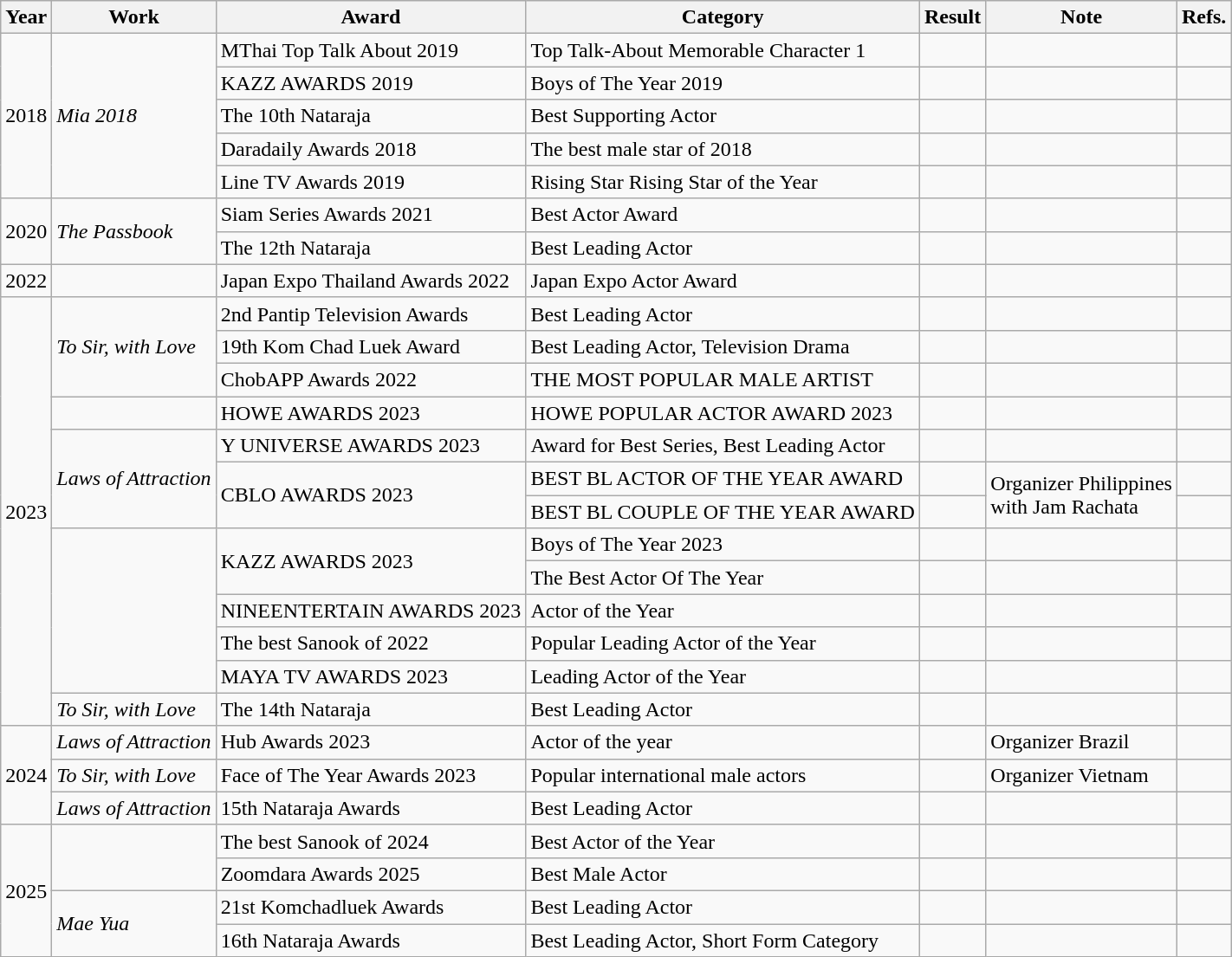<table class="wikitable sortable">
<tr>
<th>Year</th>
<th>Work</th>
<th>Award</th>
<th>Category</th>
<th>Result</th>
<th>Note</th>
<th>Refs.</th>
</tr>
<tr>
<td rowspan="5">2018</td>
<td rowspan="5"><em>Mia 2018</em></td>
<td>MThai Top Talk About 2019</td>
<td>Top Talk-About Memorable Character 1</td>
<td></td>
<td></td>
<td></td>
</tr>
<tr>
<td>KAZZ AWARDS 2019</td>
<td>Boys of The Year 2019</td>
<td></td>
<td></td>
<td></td>
</tr>
<tr>
<td>The 10th Nataraja</td>
<td>Best Supporting Actor</td>
<td></td>
<td></td>
<td></td>
</tr>
<tr>
<td>Daradaily Awards 2018</td>
<td>The best male star of 2018</td>
<td></td>
<td></td>
<td></td>
</tr>
<tr>
<td>Line TV Awards 2019</td>
<td>Rising Star Rising Star of the Year</td>
<td></td>
<td></td>
<td></td>
</tr>
<tr>
<td rowspan="2">2020</td>
<td rowspan="2"><em>The Passbook</em></td>
<td>Siam Series Awards 2021</td>
<td>Best Actor Award</td>
<td></td>
<td></td>
<td></td>
</tr>
<tr>
<td>The 12th Nataraja</td>
<td>Best Leading Actor</td>
<td></td>
<td></td>
<td></td>
</tr>
<tr>
<td>2022</td>
<td></td>
<td>Japan Expo Thailand Awards 2022</td>
<td>Japan Expo Actor Award</td>
<td></td>
<td></td>
<td></td>
</tr>
<tr>
<td rowspan="13">2023</td>
<td rowspan="3"><em>To Sir, with Love</em></td>
<td>2nd Pantip Television Awards</td>
<td>Best Leading Actor</td>
<td></td>
<td></td>
<td></td>
</tr>
<tr>
<td>19th Kom Chad Luek Award</td>
<td>Best Leading Actor, Television Drama</td>
<td></td>
<td></td>
<td></td>
</tr>
<tr>
<td>ChobAPP Awards 2022</td>
<td>THE MOST POPULAR MALE ARTIST</td>
<td></td>
<td></td>
<td></td>
</tr>
<tr>
<td></td>
<td>HOWE AWARDS 2023</td>
<td>HOWE POPULAR ACTOR AWARD 2023</td>
<td></td>
<td></td>
<td></td>
</tr>
<tr>
<td rowspan="3"><em>Laws of Attraction</em></td>
<td>Y UNIVERSE AWARDS 2023</td>
<td>Award for Best Series, Best Leading Actor</td>
<td></td>
<td></td>
<td></td>
</tr>
<tr>
<td rowspan="2">CBLO AWARDS 2023</td>
<td>BEST BL ACTOR OF THE YEAR AWARD</td>
<td></td>
<td rowspan="2">Organizer Philippines<br>with Jam Rachata</td>
<td></td>
</tr>
<tr>
<td>BEST BL COUPLE OF THE YEAR AWARD</td>
<td></td>
<td></td>
</tr>
<tr>
<td rowspan="5"></td>
<td rowspan="2">KAZZ AWARDS 2023</td>
<td>Boys of The Year 2023</td>
<td></td>
<td></td>
<td></td>
</tr>
<tr>
<td>The Best Actor Of The Year</td>
<td></td>
<td></td>
<td></td>
</tr>
<tr>
<td>NINEENTERTAIN AWARDS 2023</td>
<td>Actor of the Year</td>
<td></td>
<td></td>
<td></td>
</tr>
<tr>
<td>The best Sanook of 2022</td>
<td>Popular Leading Actor of the Year</td>
<td></td>
<td></td>
<td></td>
</tr>
<tr>
<td>MAYA TV AWARDS 2023</td>
<td>Leading Actor of the Year</td>
<td></td>
<td></td>
<td></td>
</tr>
<tr>
<td><em>To Sir, with Love</em></td>
<td>The 14th Nataraja</td>
<td>Best Leading Actor</td>
<td></td>
<td></td>
<td></td>
</tr>
<tr>
<td rowspan="3">2024</td>
<td><em>Laws of Attraction</em></td>
<td>Hub Awards 2023</td>
<td>Actor of the year</td>
<td></td>
<td>Organizer Brazil</td>
<td></td>
</tr>
<tr>
<td><em>To Sir, with Love</em></td>
<td>Face of The Year Awards 2023</td>
<td>Popular international male actors</td>
<td></td>
<td>Organizer Vietnam</td>
<td></td>
</tr>
<tr>
<td><em>Laws of Attraction</em></td>
<td>15th Nataraja Awards</td>
<td>Best Leading Actor</td>
<td></td>
<td></td>
<td></td>
</tr>
<tr>
<td rowspan="4">2025</td>
<td rowspan="2"></td>
<td>The best Sanook of 2024</td>
<td>Best Actor of the Year</td>
<td></td>
<td></td>
<td></td>
</tr>
<tr>
<td>Zoomdara Awards 2025</td>
<td>Best Male Actor</td>
<td></td>
<td></td>
<td></td>
</tr>
<tr>
<td rowspan="2"><em> Mae Yua</em></td>
<td>21st Komchadluek Awards</td>
<td>Best Leading Actor</td>
<td></td>
<td></td>
<td></td>
</tr>
<tr>
<td>16th Nataraja Awards</td>
<td>Best Leading Actor, Short Form Category</td>
<td></td>
<td></td>
<td></td>
</tr>
</table>
